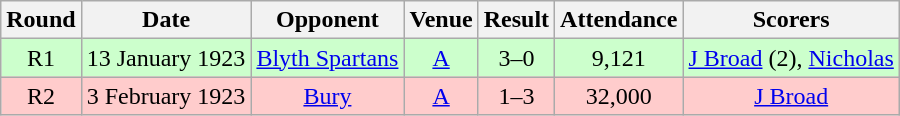<table class="wikitable" style="font-size:100%; text-align:center">
<tr>
<th>Round</th>
<th>Date</th>
<th>Opponent</th>
<th>Venue</th>
<th>Result</th>
<th>Attendance</th>
<th>Scorers</th>
</tr>
<tr style="background-color: #CCFFCC;">
<td>R1</td>
<td>13 January 1923</td>
<td><a href='#'>Blyth Spartans</a></td>
<td><a href='#'>A</a></td>
<td>3–0</td>
<td>9,121</td>
<td><a href='#'>J Broad</a> (2), <a href='#'>Nicholas</a></td>
</tr>
<tr style="background-color: #FFCCCC;">
<td>R2</td>
<td>3 February 1923</td>
<td><a href='#'>Bury</a></td>
<td><a href='#'>A</a></td>
<td>1–3</td>
<td>32,000</td>
<td><a href='#'>J Broad</a></td>
</tr>
</table>
